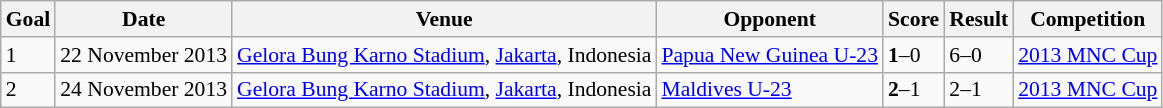<table class="wikitable" style="font-size:90%">
<tr>
<th>Goal</th>
<th>Date</th>
<th>Venue</th>
<th>Opponent</th>
<th>Score</th>
<th>Result</th>
<th>Competition</th>
</tr>
<tr>
<td>1</td>
<td>22 November 2013</td>
<td><a href='#'>Gelora Bung Karno Stadium</a>, <a href='#'>Jakarta</a>, Indonesia</td>
<td> <a href='#'>Papua New Guinea U-23</a></td>
<td><strong>1</strong>–0</td>
<td>6–0</td>
<td><a href='#'>2013 MNC Cup</a></td>
</tr>
<tr>
<td>2</td>
<td>24 November 2013</td>
<td><a href='#'>Gelora Bung Karno Stadium</a>, <a href='#'>Jakarta</a>, Indonesia</td>
<td> <a href='#'>Maldives U-23</a></td>
<td><strong>2</strong>–1</td>
<td>2–1</td>
<td><a href='#'>2013 MNC Cup</a></td>
</tr>
</table>
